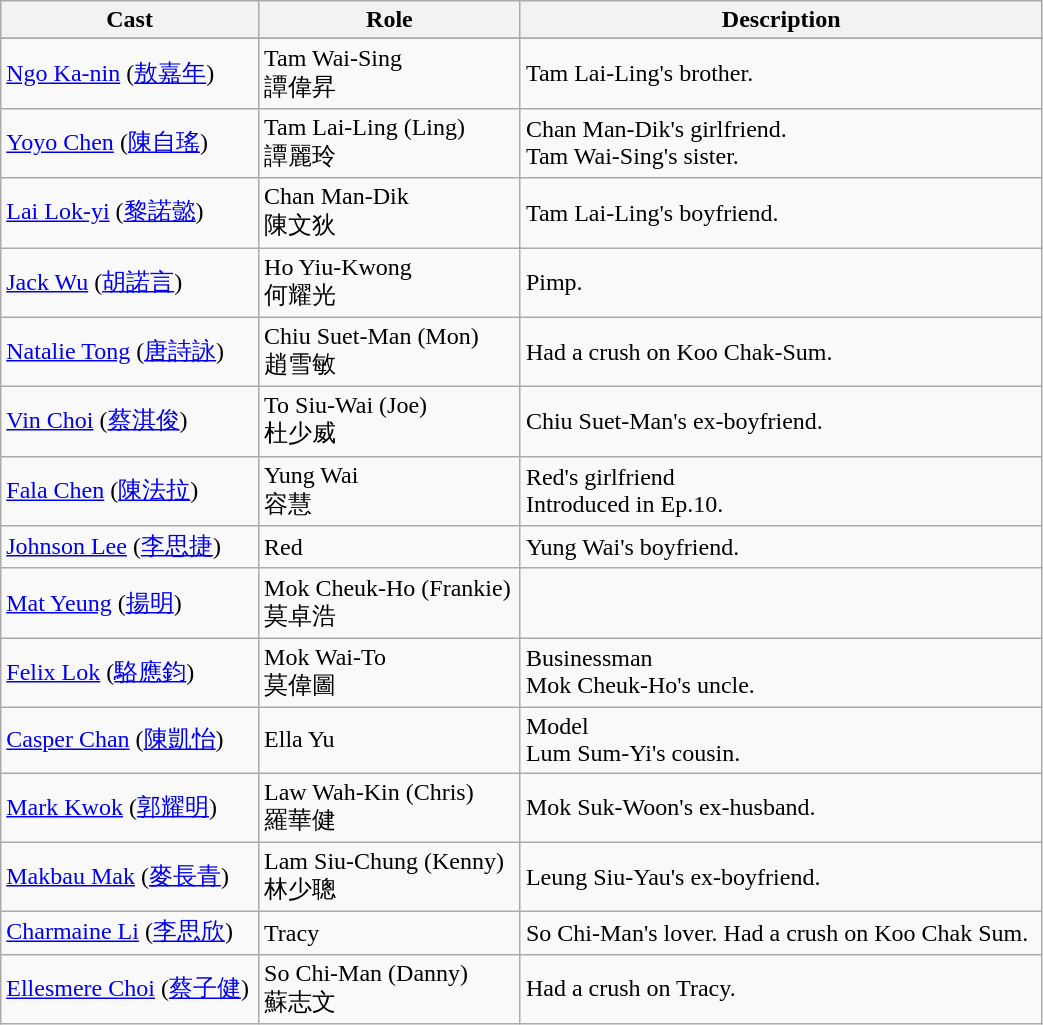<table class="wikitable" width="55%">
<tr>
<th>Cast</th>
<th>Role</th>
<th>Description</th>
</tr>
<tr>
</tr>
<tr>
<td><a href='#'>Ngo Ka-nin</a> (<a href='#'>敖嘉年</a>)</td>
<td>Tam Wai-Sing <br> 譚偉昇</td>
<td>Tam Lai-Ling's brother.</td>
</tr>
<tr>
<td><a href='#'>Yoyo Chen</a> (<a href='#'>陳自瑤</a>)</td>
<td>Tam Lai-Ling (Ling) <br> 譚麗玲</td>
<td>Chan Man-Dik's girlfriend. <br> Tam Wai-Sing's sister.</td>
</tr>
<tr>
<td><a href='#'>Lai Lok-yi</a> (<a href='#'>黎諾懿</a>)</td>
<td>Chan Man-Dik <br> 陳文狄</td>
<td>Tam Lai-Ling's boyfriend.</td>
</tr>
<tr>
<td><a href='#'>Jack Wu</a> (<a href='#'>胡諾言</a>)</td>
<td>Ho Yiu-Kwong <br> 何耀光</td>
<td>Pimp.</td>
</tr>
<tr>
<td><a href='#'>Natalie Tong</a> (<a href='#'>唐詩詠</a>)</td>
<td>Chiu Suet-Man (Mon) <br> 趙雪敏</td>
<td>Had a crush on Koo Chak-Sum.</td>
</tr>
<tr>
<td><a href='#'>Vin Choi</a> (<a href='#'>蔡淇俊</a>)</td>
<td>To Siu-Wai (Joe) <br> 杜少威</td>
<td>Chiu Suet-Man's ex-boyfriend.</td>
</tr>
<tr>
<td><a href='#'>Fala Chen</a> (<a href='#'>陳法拉</a>)</td>
<td>Yung Wai <br> 容慧</td>
<td>Red's girlfriend <br> Introduced in Ep.10.</td>
</tr>
<tr>
<td><a href='#'>Johnson Lee</a> (<a href='#'>李思捷</a>)</td>
<td>Red</td>
<td>Yung Wai's boyfriend.</td>
</tr>
<tr>
<td><a href='#'>Mat Yeung</a> (<a href='#'>揚明</a>)</td>
<td>Mok Cheuk-Ho (Frankie) <br> 莫卓浩</td>
<td></td>
</tr>
<tr>
<td><a href='#'>Felix Lok</a> (<a href='#'>駱應鈞</a>)</td>
<td>Mok Wai-To <br> 莫偉圖</td>
<td>Businessman <br> Mok Cheuk-Ho's uncle.</td>
</tr>
<tr>
<td><a href='#'>Casper Chan</a> (<a href='#'>陳凱怡</a>)</td>
<td>Ella Yu</td>
<td>Model <br> Lum Sum-Yi's cousin.</td>
</tr>
<tr>
<td><a href='#'>Mark Kwok</a> (<a href='#'>郭耀明</a>)</td>
<td>Law Wah-Kin (Chris) <br> 羅華健</td>
<td>Mok Suk-Woon's ex-husband.</td>
</tr>
<tr>
<td><a href='#'>Makbau Mak</a> (<a href='#'>麥長青</a>)</td>
<td>Lam Siu-Chung (Kenny) <br> 林少聰</td>
<td>Leung Siu-Yau's ex-boyfriend.</td>
</tr>
<tr>
<td><a href='#'>Charmaine Li</a> (<a href='#'>李思欣</a>)</td>
<td>Tracy</td>
<td>So Chi-Man's lover. Had a crush on Koo Chak Sum.</td>
</tr>
<tr>
<td><a href='#'>Ellesmere Choi</a> (<a href='#'>蔡子健</a>)</td>
<td>So Chi-Man (Danny) <br> 蘇志文</td>
<td>Had a crush on Tracy.</td>
</tr>
</table>
